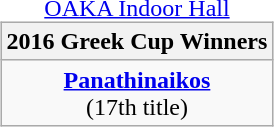<table style="width:100%;">
<tr>
<td style="vertical-align:top; width:33%;"></td>
<td style="width:33%; vertical-align:top; text-align:center;"><br><br><a href='#'>OAKA Indoor Hall</a><table class=wikitable style="text-align:center; margin:auto">
<tr>
<th>2016 Greek Cup Winners</th>
</tr>
<tr>
<td><strong><a href='#'>Panathinaikos</a></strong><br>(17th title)</td>
</tr>
</table>
</td>
<td style="width:33%; vertical-align:top; text-align:center;"></td>
</tr>
</table>
